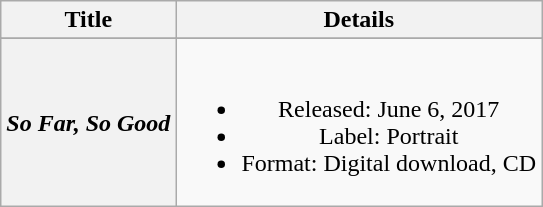<table class="wikitable plainrowheaders" style="text-align:center;">
<tr>
<th scope="col">Title</th>
<th scope="col">Details</th>
</tr>
<tr>
</tr>
<tr>
<th scope="row"><em>So Far, So Good</em></th>
<td><br><ul><li>Released: June 6, 2017</li><li>Label: Portrait</li><li>Format: Digital download, CD</li></ul></td>
</tr>
</table>
